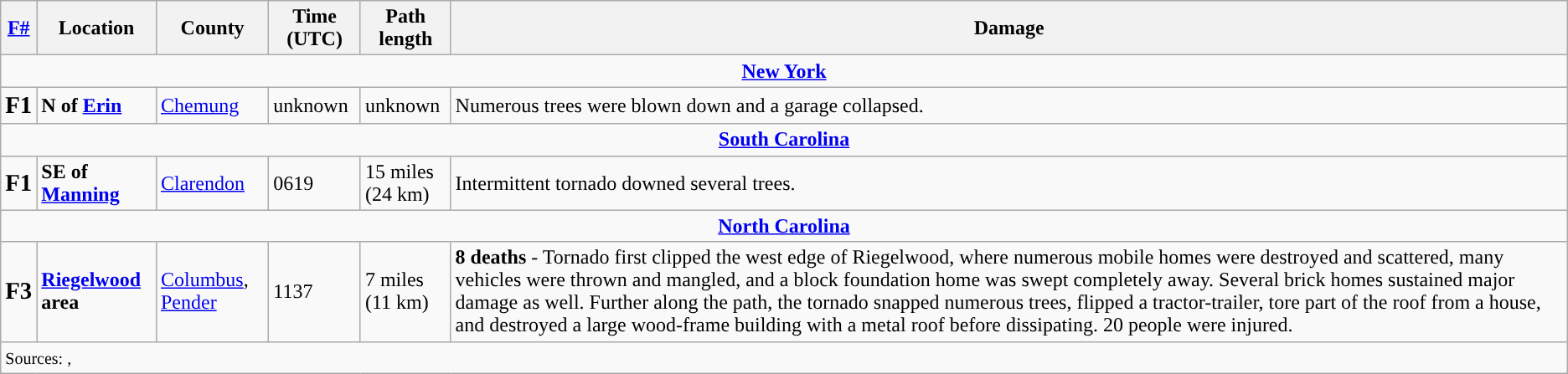<table class="wikitable">
<tr>
<th><strong><a href='#'>F#</a></strong></th>
<th><strong>Location</strong></th>
<th><strong>County</strong></th>
<th><strong>Time (UTC)</strong></th>
<th><strong>Path length</strong></th>
<th><strong>Damage</strong></th>
</tr>
<tr>
<td colspan="7" align=center><strong><a href='#'>New York</a></strong></td>
</tr>
<tr>
<td><big><strong>F1</strong></big></td>
<td><strong>N of <a href='#'>Erin</a></strong></td>
<td><a href='#'>Chemung</a></td>
<td>unknown</td>
<td>unknown</td>
<td>Numerous trees were blown down and a garage collapsed.</td>
</tr>
<tr>
<td colspan="7" align=center><strong><a href='#'>South Carolina</a></strong></td>
</tr>
<tr>
<td><big><strong>F1</strong></big></td>
<td><strong>SE of <a href='#'>Manning</a></strong></td>
<td><a href='#'>Clarendon</a></td>
<td>0619</td>
<td>15 miles <br>(24 km)</td>
<td>Intermittent tornado downed several trees.</td>
</tr>
<tr>
<td colspan="7" align=center><strong><a href='#'>North Carolina</a></strong></td>
</tr>
<tr>
<td><big><strong>F3</strong></big></td>
<td><strong><a href='#'>Riegelwood</a> area</strong></td>
<td><a href='#'>Columbus</a>, <a href='#'>Pender</a></td>
<td>1137</td>
<td>7 miles <br>(11 km)</td>
<td><strong>8 deaths</strong> - Tornado first clipped the west edge of Riegelwood, where numerous mobile homes were destroyed and scattered, many vehicles were thrown and mangled, and a block foundation home was swept completely away. Several brick homes sustained major damage as well. Further along the path, the tornado snapped numerous trees, flipped a tractor-trailer, tore part of the roof from a house, and destroyed a large wood-frame building with a metal roof before dissipating. 20 people were injured.</td>
</tr>
<tr>
<td colspan="7"><small>Sources: , </small></td>
</tr>
</table>
